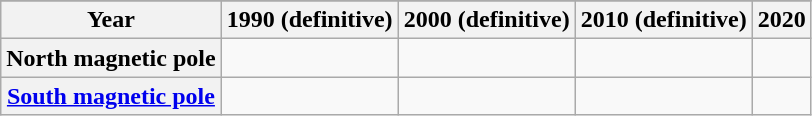<table class="wikitable">
<tr>
</tr>
<tr>
<th scope=row>Year</th>
<th>1990 (definitive)</th>
<th>2000 (definitive)</th>
<th>2010 (definitive)</th>
<th>2020</th>
</tr>
<tr>
<th scope=row>North magnetic pole</th>
<td></td>
<td></td>
<td></td>
<td></td>
</tr>
<tr>
<th scope=row><a href='#'>South magnetic pole</a></th>
<td></td>
<td></td>
<td></td>
<td></td>
</tr>
</table>
